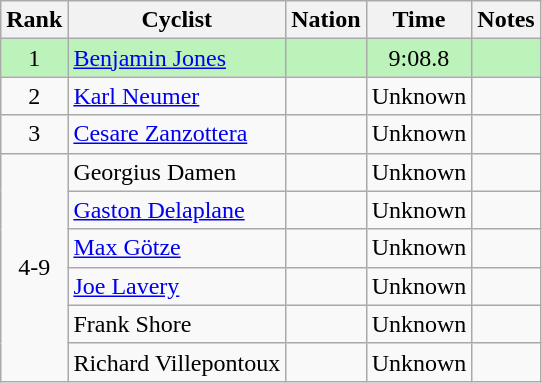<table class="wikitable sortable">
<tr>
<th>Rank</th>
<th>Cyclist</th>
<th>Nation</th>
<th>Time</th>
<th>Notes</th>
</tr>
<tr bgcolor=bbf3bb>
<td align=center>1</td>
<td><a href='#'>Benjamin Jones</a></td>
<td></td>
<td align=center>9:08.8</td>
<td align=center></td>
</tr>
<tr>
<td align=center>2</td>
<td><a href='#'>Karl Neumer</a></td>
<td></td>
<td align=center>Unknown</td>
<td></td>
</tr>
<tr>
<td align=center>3</td>
<td><a href='#'>Cesare Zanzottera</a></td>
<td></td>
<td align=center>Unknown</td>
<td></td>
</tr>
<tr>
<td align=center rowspan=6>4-9</td>
<td>Georgius Damen</td>
<td></td>
<td align=center>Unknown</td>
<td></td>
</tr>
<tr>
<td><a href='#'>Gaston Delaplane</a></td>
<td></td>
<td align=center>Unknown</td>
<td></td>
</tr>
<tr>
<td><a href='#'>Max Götze</a></td>
<td></td>
<td align=center>Unknown</td>
<td></td>
</tr>
<tr>
<td><a href='#'>Joe Lavery</a></td>
<td></td>
<td align=center>Unknown</td>
<td></td>
</tr>
<tr>
<td>Frank Shore</td>
<td></td>
<td align=center>Unknown</td>
<td></td>
</tr>
<tr>
<td>Richard Villepontoux</td>
<td></td>
<td align=center>Unknown</td>
<td></td>
</tr>
</table>
